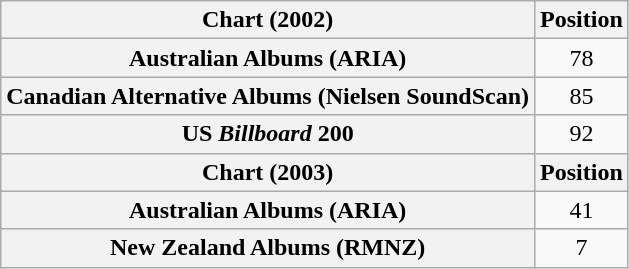<table class="wikitable plainrowheaders">
<tr>
<th scope="col">Chart (2002)</th>
<th scope="col">Position</th>
</tr>
<tr>
<th scope="row">Australian Albums (ARIA)</th>
<td align="center">78</td>
</tr>
<tr>
<th scope="row">Canadian Alternative Albums (Nielsen SoundScan)</th>
<td align="center">85</td>
</tr>
<tr>
<th scope="row">US <em>Billboard</em> 200</th>
<td align="center">92</td>
</tr>
<tr>
<th scope="col">Chart (2003)</th>
<th scope="col">Position</th>
</tr>
<tr>
<th scope="row">Australian Albums (ARIA)</th>
<td align="center">41</td>
</tr>
<tr>
<th scope="row">New Zealand Albums (RMNZ)</th>
<td align="center">7</td>
</tr>
</table>
